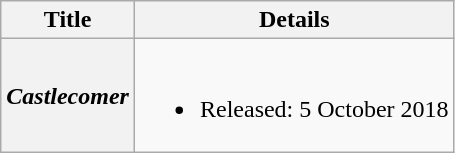<table class="wikitable plainrowheaders">
<tr>
<th>Title</th>
<th>Details</th>
</tr>
<tr>
<th scope="row"><em>Castlecomer</em></th>
<td><br><ul><li>Released: 5 October 2018</li></ul></td>
</tr>
</table>
